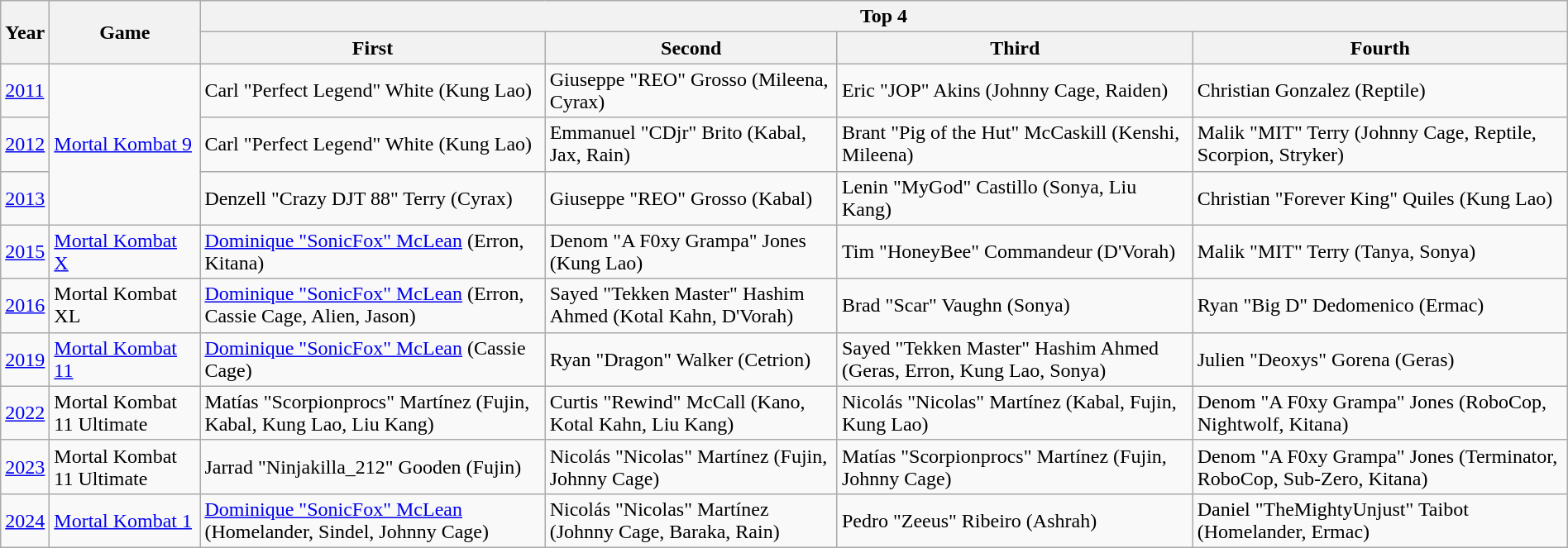<table class="wikitable sortable" width=100%>
<tr>
<th rowspan=2>Year</th>
<th rowspan=2>Game</th>
<th colspan=4>Top 4</th>
</tr>
<tr>
<th>First</th>
<th>Second</th>
<th>Third</th>
<th>Fourth</th>
</tr>
<tr>
<td><a href='#'>2011</a></td>
<td rowspan="3"><a href='#'>Mortal Kombat 9</a></td>
<td> Carl "Perfect Legend" White (Kung Lao)</td>
<td> Giuseppe "REO" Grosso (Mileena, Cyrax)</td>
<td> Eric "JOP" Akins (Johnny Cage, Raiden)</td>
<td> Christian Gonzalez (Reptile)</td>
</tr>
<tr>
<td><a href='#'>2012</a></td>
<td> Carl "Perfect Legend" White (Kung Lao)</td>
<td> Emmanuel "CDjr" Brito (Kabal, Jax, Rain)</td>
<td> Brant "Pig of the Hut" McCaskill (Kenshi, Mileena)</td>
<td> Malik "MIT" Terry (Johnny Cage, Reptile, Scorpion, Stryker)</td>
</tr>
<tr>
<td><a href='#'>2013</a></td>
<td> Denzell "Crazy DJT 88" Terry (Cyrax)</td>
<td> Giuseppe "REO" Grosso (Kabal)</td>
<td> Lenin "MyGod" Castillo (Sonya, Liu Kang)</td>
<td> Christian "Forever King" Quiles (Kung Lao)</td>
</tr>
<tr>
<td><a href='#'>2015</a></td>
<td><a href='#'>Mortal Kombat X</a></td>
<td> <a href='#'>Dominique "SonicFox" McLean</a> (Erron, Kitana)</td>
<td> Denom "A F0xy Grampa" Jones (Kung Lao)</td>
<td> Tim "HoneyBee" Commandeur (D'Vorah)</td>
<td> Malik "MIT" Terry (Tanya, Sonya)</td>
</tr>
<tr>
<td><a href='#'>2016</a></td>
<td>Mortal Kombat XL</td>
<td> <a href='#'>Dominique "SonicFox" McLean</a> (Erron, Cassie Cage, Alien, Jason)</td>
<td> Sayed "Tekken Master" Hashim Ahmed (Kotal Kahn, D'Vorah)</td>
<td> Brad "Scar" Vaughn (Sonya)</td>
<td> Ryan "Big D" Dedomenico (Ermac)</td>
</tr>
<tr>
<td><a href='#'>2019</a></td>
<td><a href='#'>Mortal Kombat 11</a></td>
<td> <a href='#'>Dominique "SonicFox" McLean</a> (Cassie Cage)</td>
<td> Ryan "Dragon" Walker (Cetrion)</td>
<td> Sayed "Tekken Master" Hashim Ahmed (Geras, Erron, Kung Lao, Sonya)</td>
<td> Julien "Deoxys" Gorena (Geras)</td>
</tr>
<tr>
<td><a href='#'>2022</a></td>
<td>Mortal Kombat 11 Ultimate</td>
<td> Matías "Scorpionprocs" Martínez (Fujin, Kabal, Kung Lao, Liu Kang)</td>
<td> Curtis "Rewind" McCall (Kano, Kotal Kahn, Liu Kang)</td>
<td> Nicolás "Nicolas" Martínez (Kabal, Fujin, Kung Lao)</td>
<td> Denom "A F0xy Grampa" Jones (RoboCop, Nightwolf, Kitana)</td>
</tr>
<tr>
<td><a href='#'>2023</a></td>
<td>Mortal Kombat 11 Ultimate</td>
<td> Jarrad "Ninjakilla_212" Gooden (Fujin)</td>
<td> Nicolás "Nicolas" Martínez (Fujin, Johnny Cage)</td>
<td> Matías "Scorpionprocs" Martínez (Fujin, Johnny Cage)</td>
<td> Denom "A F0xy Grampa" Jones (Terminator, RoboCop, Sub-Zero, Kitana)</td>
</tr>
<tr>
<td><a href='#'>2024</a></td>
<td><a href='#'>Mortal Kombat 1</a></td>
<td> <a href='#'>Dominique "SonicFox" McLean</a> (Homelander, Sindel, Johnny Cage)</td>
<td> Nicolás "Nicolas" Martínez (Johnny Cage, Baraka, Rain)</td>
<td> Pedro "Zeeus" Ribeiro (Ashrah)</td>
<td> Daniel "TheMightyUnjust" Taibot (Homelander, Ermac)</td>
</tr>
</table>
